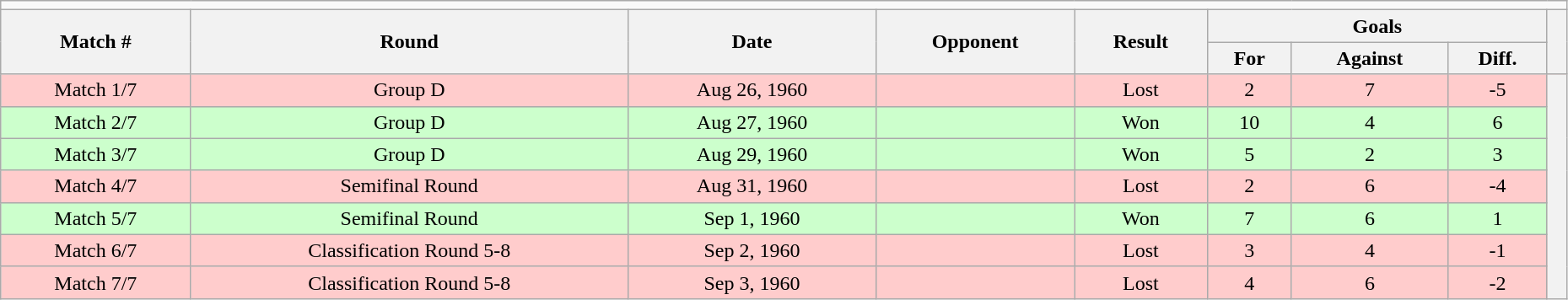<table class="wikitable" style="text-align: center; width: 98%; font-size: 100%; margin-left: 1em;">
<tr>
<td colspan="10"></td>
</tr>
<tr>
<th rowspan="2">Match #</th>
<th rowspan="2">Round</th>
<th rowspan="2">Date</th>
<th rowspan="2">Opponent</th>
<th rowspan="2">Result</th>
<th colspan="3">Goals</th>
<th rowspan="2"></th>
</tr>
<tr>
<th>For</th>
<th>Against</th>
<th>Diff.</th>
</tr>
<tr style="background: #fcc;">
<td>Match 1/7</td>
<td>Group D</td>
<td>Aug 26, 1960</td>
<td></td>
<td>Lost</td>
<td>2</td>
<td>7</td>
<td>-5</td>
<td rowspan="7" style="background: #f2f2f2;"></td>
</tr>
<tr style="background: #cfc;">
<td>Match 2/7</td>
<td>Group D</td>
<td>Aug 27, 1960</td>
<td></td>
<td>Won</td>
<td>10</td>
<td>4</td>
<td>6</td>
</tr>
<tr style="background: #cfc;">
<td>Match 3/7</td>
<td>Group D</td>
<td>Aug 29, 1960</td>
<td></td>
<td>Won</td>
<td>5</td>
<td>2</td>
<td>3</td>
</tr>
<tr style="background: #fcc;">
<td>Match 4/7</td>
<td>Semifinal Round</td>
<td>Aug 31, 1960</td>
<td></td>
<td>Lost</td>
<td>2</td>
<td>6</td>
<td>-4</td>
</tr>
<tr style="background: #cfc;">
<td>Match 5/7</td>
<td>Semifinal Round</td>
<td>Sep 1, 1960</td>
<td></td>
<td>Won</td>
<td>7</td>
<td>6</td>
<td>1</td>
</tr>
<tr style="background: #fcc;">
<td>Match 6/7</td>
<td>Classification Round 5-8</td>
<td>Sep 2, 1960</td>
<td></td>
<td>Lost</td>
<td>3</td>
<td>4</td>
<td>-1</td>
</tr>
<tr style="background: #fcc;">
<td>Match 7/7</td>
<td>Classification Round 5-8</td>
<td>Sep 3, 1960</td>
<td></td>
<td>Lost</td>
<td>4</td>
<td>6</td>
<td>-2</td>
</tr>
</table>
